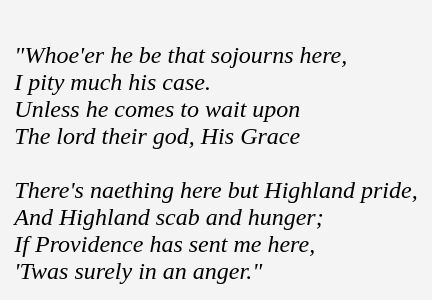<table cellpadding=10 border="0" align=center>
<tr>
<td bgcolor=#f4f4f4><br><em>"Whoe'er he be that sojourns here,</em><br> 
<em>I pity much his case.</em><br> 
<em>Unless he comes to wait upon</em><br> 
<em>The lord their god, His Grace</em><br><br><em>There's naething here but Highland pride,</em><br> 
<em>And Highland scab and hunger;</em><br> 
<em>If Providence has sent me here,</em><br> 
<em> 'Twas surely in an anger."</em><br></td>
</tr>
</table>
